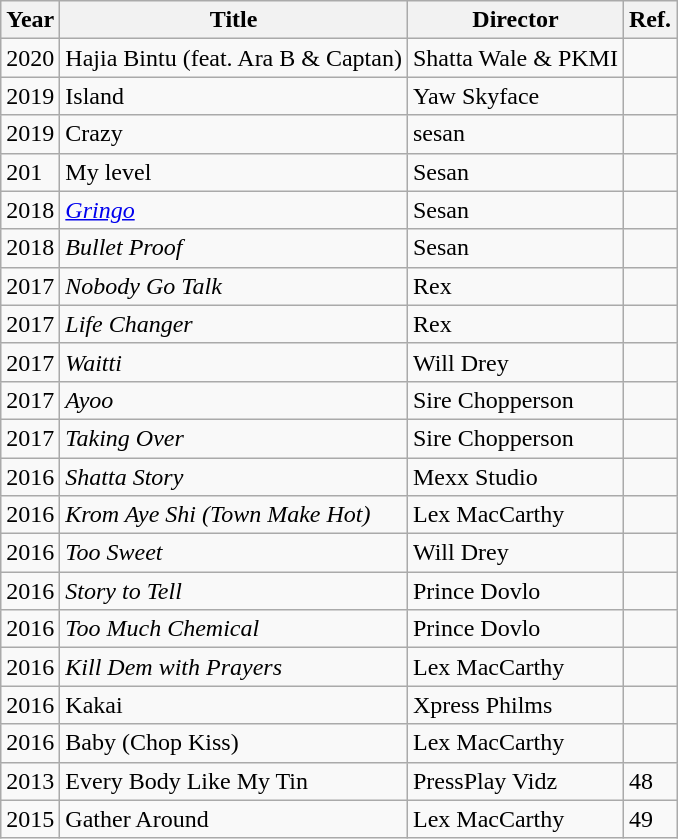<table class="wikitable">
<tr>
<th>Year</th>
<th>Title</th>
<th>Director</th>
<th>Ref.</th>
</tr>
<tr>
<td>2020</td>
<td>Hajia Bintu (feat. Ara B & Captan)</td>
<td>Shatta Wale & PKMI</td>
<td></td>
</tr>
<tr>
<td>2019</td>
<td>Island</td>
<td>Yaw Skyface</td>
<td></td>
</tr>
<tr>
<td>2019</td>
<td>Crazy</td>
<td>sesan</td>
<td></td>
</tr>
<tr>
<td>201</td>
<td>My level</td>
<td>Sesan</td>
<td></td>
</tr>
<tr>
<td>2018</td>
<td><em><a href='#'>Gringo</a></em></td>
<td>Sesan</td>
<td></td>
</tr>
<tr>
<td>2018</td>
<td><em>Bullet Proof</em></td>
<td>Sesan</td>
<td></td>
</tr>
<tr>
<td>2017</td>
<td><em>Nobody Go Talk</em></td>
<td>Rex</td>
<td></td>
</tr>
<tr>
<td>2017</td>
<td><em>Life Changer</em></td>
<td>Rex</td>
<td></td>
</tr>
<tr>
<td>2017</td>
<td><em>Waitti</em></td>
<td>Will Drey</td>
<td></td>
</tr>
<tr>
<td>2017</td>
<td><em>Ayoo</em></td>
<td>Sire Chopperson</td>
<td></td>
</tr>
<tr>
<td>2017</td>
<td><em>Taking Over</em></td>
<td>Sire Chopperson</td>
<td></td>
</tr>
<tr>
<td>2016</td>
<td><em>Shatta Story</em></td>
<td>Mexx Studio</td>
<td></td>
</tr>
<tr>
<td>2016</td>
<td><em>Krom Aye Shi (Town Make Hot)</em></td>
<td>Lex MacCarthy</td>
<td></td>
</tr>
<tr>
<td>2016</td>
<td><em>Too Sweet</em></td>
<td>Will Drey</td>
<td></td>
</tr>
<tr>
<td>2016</td>
<td><em>Story to Tell</em></td>
<td>Prince Dovlo</td>
<td></td>
</tr>
<tr>
<td>2016</td>
<td><em>Too Much Chemical</em></td>
<td>Prince Dovlo</td>
<td></td>
</tr>
<tr>
<td>2016</td>
<td><em>Kill Dem with Prayers</em></td>
<td>Lex MacCarthy</td>
<td></td>
</tr>
<tr>
<td>2016</td>
<td>Kakai</td>
<td>Xpress Philms</td>
</tr>
<tr>
<td>2016</td>
<td>Baby (Chop Kiss)</td>
<td>Lex MacCarthy</td>
<td></td>
</tr>
<tr>
<td>2013</td>
<td>Every Body Like My Tin</td>
<td>PressPlay Vidz</td>
<td>48</td>
</tr>
<tr>
<td>2015</td>
<td>Gather Around</td>
<td>Lex MacCarthy</td>
<td>49</td>
</tr>
</table>
